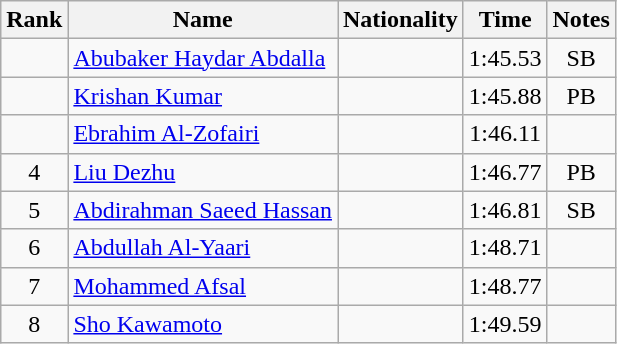<table class="wikitable sortable" style="text-align:center">
<tr>
<th>Rank</th>
<th>Name</th>
<th>Nationality</th>
<th>Time</th>
<th>Notes</th>
</tr>
<tr>
<td></td>
<td align=left><a href='#'>Abubaker Haydar Abdalla</a></td>
<td align=left></td>
<td>1:45.53</td>
<td>SB</td>
</tr>
<tr>
<td></td>
<td align=left><a href='#'>Krishan Kumar</a></td>
<td align=left></td>
<td>1:45.88</td>
<td>PB</td>
</tr>
<tr>
<td></td>
<td align=left><a href='#'>Ebrahim Al-Zofairi</a></td>
<td align=left></td>
<td>1:46.11</td>
<td></td>
</tr>
<tr>
<td>4</td>
<td align=left><a href='#'>Liu Dezhu</a></td>
<td align=left></td>
<td>1:46.77</td>
<td>PB</td>
</tr>
<tr>
<td>5</td>
<td align=left><a href='#'>Abdirahman Saeed Hassan</a></td>
<td align=left></td>
<td>1:46.81</td>
<td>SB</td>
</tr>
<tr>
<td>6</td>
<td align=left><a href='#'>Abdullah Al-Yaari</a></td>
<td align=left></td>
<td>1:48.71</td>
<td></td>
</tr>
<tr>
<td>7</td>
<td align=left><a href='#'>Mohammed Afsal</a></td>
<td align=left></td>
<td>1:48.77</td>
<td></td>
</tr>
<tr>
<td>8</td>
<td align=left><a href='#'>Sho Kawamoto</a></td>
<td align=left></td>
<td>1:49.59</td>
<td></td>
</tr>
</table>
